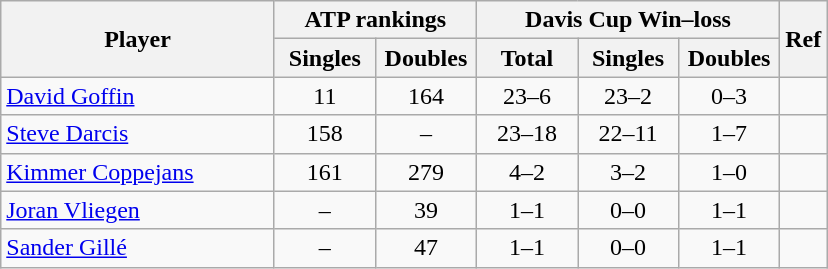<table class="wikitable sortable" style=text-align:center>
<tr>
<th rowspan=2 width="175">Player</th>
<th colspan=2>ATP rankings</th>
<th colspan=3>Davis Cup Win–loss</th>
<th rowspan=2 class="unsortable">Ref</th>
</tr>
<tr>
<th width="60">Singles</th>
<th width="60">Doubles</th>
<th width="60">Total</th>
<th width="60">Singles</th>
<th width="60">Doubles</th>
</tr>
<tr>
<td align=left><a href='#'>David Goffin</a></td>
<td>11</td>
<td>164</td>
<td>23–6</td>
<td>23–2</td>
<td>0–3</td>
<td></td>
</tr>
<tr>
<td align=left><a href='#'>Steve Darcis</a></td>
<td>158</td>
<td>–</td>
<td>23–18</td>
<td>22–11</td>
<td>1–7</td>
<td></td>
</tr>
<tr>
<td align=left><a href='#'>Kimmer Coppejans</a></td>
<td>161</td>
<td>279</td>
<td>4–2</td>
<td>3–2</td>
<td>1–0</td>
<td></td>
</tr>
<tr>
<td align=left><a href='#'>Joran Vliegen</a></td>
<td>–</td>
<td>39</td>
<td>1–1</td>
<td>0–0</td>
<td>1–1</td>
<td></td>
</tr>
<tr>
<td align=left><a href='#'>Sander Gillé</a></td>
<td>–</td>
<td>47</td>
<td>1–1</td>
<td>0–0</td>
<td>1–1</td>
<td></td>
</tr>
</table>
